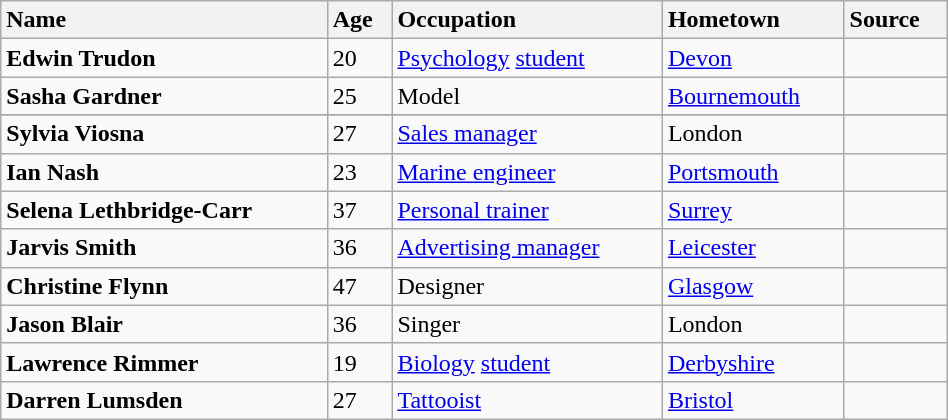<table class="wikitable" style="width: 50%">
<tr valign="top">
<th style="text-align:left">Name</th>
<th style="text-align:left">Age</th>
<th style="text-align:left">Occupation</th>
<th style="text-align:left">Hometown</th>
<th style="text-align:left">Source</th>
</tr>
<tr valign="top">
<td><strong>Edwin Trudon</strong></td>
<td>20</td>
<td><a href='#'>Psychology</a> <a href='#'>student</a></td>
<td><a href='#'>Devon</a></td>
<td></td>
</tr>
<tr valign="top">
<td><strong>Sasha Gardner</strong></td>
<td>25</td>
<td>Model</td>
<td><a href='#'>Bournemouth</a></td>
<td></td>
</tr>
<tr valign="top">
</tr>
<tr valign="top">
<td><strong>Sylvia Viosna</strong></td>
<td>27</td>
<td><a href='#'>Sales manager</a></td>
<td>London</td>
<td></td>
</tr>
<tr valign="top">
<td><strong>Ian Nash</strong></td>
<td>23</td>
<td><a href='#'>Marine engineer</a></td>
<td><a href='#'>Portsmouth</a></td>
<td></td>
</tr>
<tr valign="top">
<td><strong>Selena Lethbridge-Carr</strong></td>
<td>37</td>
<td><a href='#'>Personal trainer</a></td>
<td><a href='#'>Surrey</a></td>
<td></td>
</tr>
<tr valign="top">
<td><strong>Jarvis Smith</strong></td>
<td>36</td>
<td><a href='#'>Advertising manager</a></td>
<td><a href='#'>Leicester</a></td>
<td></td>
</tr>
<tr valign="top">
<td><strong>Christine Flynn</strong></td>
<td>47</td>
<td>Designer</td>
<td><a href='#'>Glasgow</a></td>
<td></td>
</tr>
<tr valign="top">
<td><strong>Jason Blair</strong></td>
<td>36</td>
<td>Singer</td>
<td>London</td>
<td></td>
</tr>
<tr valign="top">
<td><strong>Lawrence Rimmer</strong></td>
<td>19</td>
<td><a href='#'>Biology</a> <a href='#'>student</a></td>
<td><a href='#'>Derbyshire</a></td>
<td></td>
</tr>
<tr valign="top">
<td><strong>Darren Lumsden</strong></td>
<td>27</td>
<td><a href='#'>Tattooist</a></td>
<td><a href='#'>Bristol</a></td>
<td></td>
</tr>
</table>
